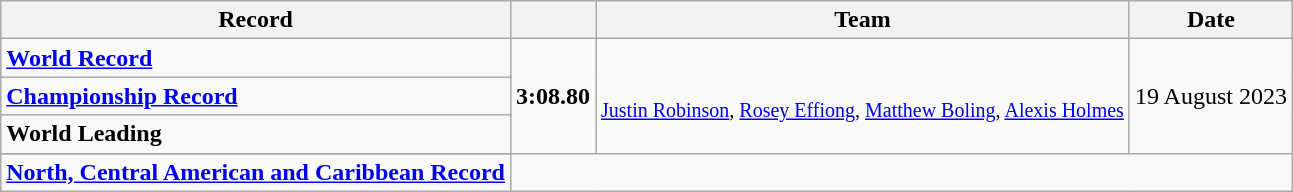<table class="wikitable">
<tr>
<th>Record</th>
<th></th>
<th>Team</th>
<th>Date</th>
</tr>
<tr>
<td><strong><a href='#'>World Record</a></strong></td>
<td rowspan=4><strong>3:08.80</strong></td>
<td rowspan=4><br><small><a href='#'>Justin Robinson</a>, <a href='#'>Rosey Effiong</a>, <a href='#'>Matthew Boling</a>, <a href='#'>Alexis Holmes</a> </small></td>
<td rowspan=4>19 August 2023</td>
</tr>
<tr>
<td><strong><a href='#'>Championship Record</a></strong></td>
</tr>
<tr>
<td><strong>World Leading</strong></td>
</tr>
<tr>
</tr>
<tr>
<td><strong><a href='#'>North, Central American and Caribbean Record</a></strong></td>
</tr>
</table>
